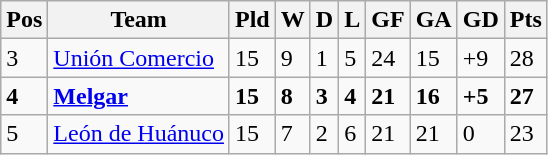<table class="wikitable">
<tr>
<th><abbr>Pos</abbr></th>
<th>Team</th>
<th><abbr>Pld</abbr></th>
<th><abbr>W</abbr></th>
<th><abbr>D</abbr></th>
<th><abbr>L</abbr></th>
<th><abbr>GF</abbr></th>
<th><abbr>GA</abbr></th>
<th><abbr>GD</abbr></th>
<th><abbr>Pts</abbr></th>
</tr>
<tr>
<td>3</td>
<td><a href='#'>Unión Comercio</a></td>
<td>15</td>
<td>9</td>
<td>1</td>
<td>5</td>
<td>24</td>
<td>15</td>
<td>+9</td>
<td>28</td>
</tr>
<tr>
<td><strong>4</strong></td>
<td><a href='#'><strong>Melgar</strong></a></td>
<td><strong>15</strong></td>
<td><strong>8</strong></td>
<td><strong>3</strong></td>
<td><strong>4</strong></td>
<td><strong>21</strong></td>
<td><strong>16</strong></td>
<td><strong>+5</strong></td>
<td><strong>27</strong></td>
</tr>
<tr>
<td>5</td>
<td><a href='#'>León de Huánuco</a></td>
<td>15</td>
<td>7</td>
<td>2</td>
<td>6</td>
<td>21</td>
<td>21</td>
<td>0</td>
<td>23</td>
</tr>
</table>
